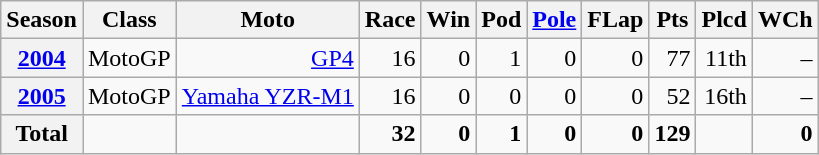<table class="wikitable">
<tr>
<th>Season</th>
<th>Class</th>
<th>Moto</th>
<th>Race</th>
<th>Win</th>
<th>Pod</th>
<th><a href='#'>Pole</a></th>
<th>FLap</th>
<th>Pts</th>
<th>Plcd</th>
<th>WCh</th>
</tr>
<tr align="right">
<th><a href='#'>2004</a></th>
<td>MotoGP</td>
<td><a href='#'>GP4</a></td>
<td>16</td>
<td>0</td>
<td>1</td>
<td>0</td>
<td>0</td>
<td>77</td>
<td>11th</td>
<td> –</td>
</tr>
<tr align="right">
<th><a href='#'>2005</a></th>
<td>MotoGP</td>
<td><a href='#'>Yamaha YZR-M1</a></td>
<td>16</td>
<td>0</td>
<td>0</td>
<td>0</td>
<td>0</td>
<td>52</td>
<td>16th</td>
<td> –</td>
</tr>
<tr align="right">
<th>Total</th>
<td></td>
<td></td>
<td><strong>32</strong></td>
<td><strong>0</strong></td>
<td><strong>1</strong></td>
<td><strong>0</strong></td>
<td><strong>0</strong></td>
<td><strong>129</strong></td>
<td></td>
<td><strong>0</strong></td>
</tr>
</table>
